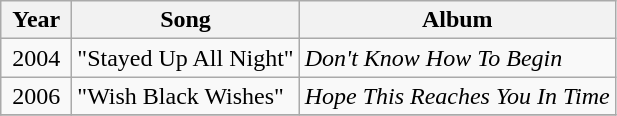<table class="wikitable">
<tr>
<th align="center" valign="top" width="40">Year</th>
<th align="left" valign="top">Song</th>
<th align="left" valign="top">Album</th>
</tr>
<tr>
<td align="center" valign="top">2004</td>
<td align="left" valign="top">"Stayed Up All Night"</td>
<td align="left" valign="top"><em>Don't Know How To Begin</em></td>
</tr>
<tr>
<td align="center" valign="top">2006</td>
<td align="left" valign="top">"Wish Black Wishes"</td>
<td align="left" valign="top"><em>Hope This Reaches You In Time</em></td>
</tr>
<tr>
</tr>
</table>
